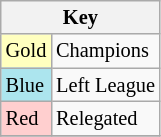<table class="wikitable" style="font-size:85%">
<tr>
<th colspan=2>Key</th>
</tr>
<tr>
<td bgcolor="#ffffbf">Gold</td>
<td>Champions</td>
</tr>
<tr>
<td bgcolor="#ace5ee">Blue</td>
<td>Left League</td>
</tr>
<tr>
<td bgcolor="#ffcfcf">Red</td>
<td>Relegated</td>
</tr>
<tr>
</tr>
</table>
